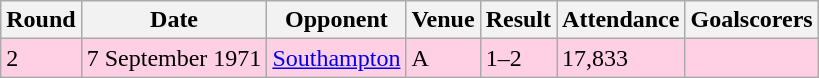<table class="wikitable">
<tr>
<th>Round</th>
<th>Date</th>
<th>Opponent</th>
<th>Venue</th>
<th>Result</th>
<th>Attendance</th>
<th>Goalscorers</th>
</tr>
<tr style="background-color: #ffd0e3;">
<td>2</td>
<td>7 September 1971</td>
<td><a href='#'>Southampton</a></td>
<td>A</td>
<td>1–2</td>
<td>17,833</td>
<td></td>
</tr>
</table>
